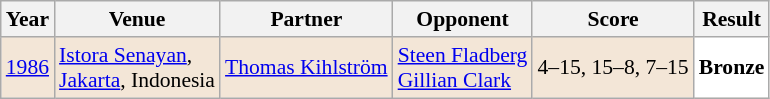<table class="sortable wikitable" style="font-size: 90%;">
<tr>
<th>Year</th>
<th>Venue</th>
<th>Partner</th>
<th>Opponent</th>
<th>Score</th>
<th>Result</th>
</tr>
<tr style="background:#F3E6D7">
<td align="center"><a href='#'>1986</a></td>
<td align="left"><a href='#'>Istora Senayan</a>,<br><a href='#'>Jakarta</a>, Indonesia</td>
<td align="left"> <a href='#'>Thomas Kihlström</a></td>
<td align="left"> <a href='#'>Steen Fladberg</a><br> <a href='#'>Gillian Clark</a></td>
<td align="left">4–15, 15–8, 7–15</td>
<td style="text-align:left; background:white"> <strong>Bronze</strong></td>
</tr>
</table>
